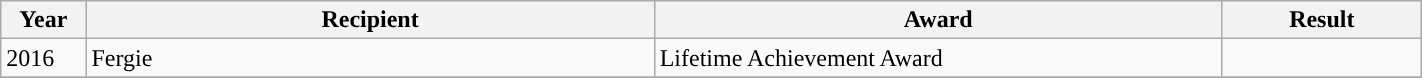<table style="width: 75%;" class="wikitable">
<tr>
<th style="width:6%;">Year</th>
<th style="width:40%;">Recipient</th>
<th style="width:40%;">Award</th>
<th style="width:14%;">Result</th>
</tr>
<tr>
<td>2016</td>
<td>Fergie</td>
<td>Lifetime Achievement Award</td>
<td></td>
</tr>
<tr>
</tr>
</table>
